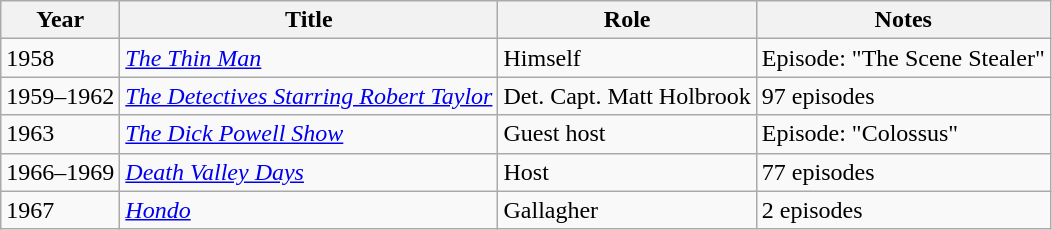<table class="wikitable sortable">
<tr>
<th>Year</th>
<th>Title</th>
<th>Role</th>
<th class="unsortable">Notes</th>
</tr>
<tr>
<td>1958</td>
<td><em><a href='#'>The Thin Man</a></em></td>
<td>Himself</td>
<td>Episode: "The Scene Stealer"</td>
</tr>
<tr>
<td>1959–1962</td>
<td><em><a href='#'>The Detectives Starring Robert Taylor</a></em></td>
<td>Det. Capt. Matt Holbrook</td>
<td>97 episodes</td>
</tr>
<tr>
<td>1963</td>
<td><em><a href='#'>The Dick Powell Show</a></em></td>
<td>Guest host</td>
<td>Episode: "Colossus"</td>
</tr>
<tr>
<td>1966–1969</td>
<td><em><a href='#'>Death Valley Days</a></em></td>
<td>Host</td>
<td>77 episodes</td>
</tr>
<tr>
<td>1967</td>
<td><em><a href='#'>Hondo</a></em></td>
<td>Gallagher</td>
<td>2 episodes</td>
</tr>
</table>
